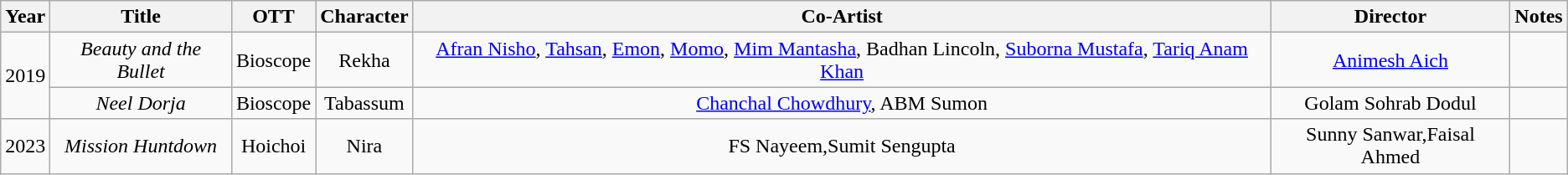<table class="wikitable sortable" style="text-align:center">
<tr>
<th>Year</th>
<th>Title</th>
<th>OTT</th>
<th>Character</th>
<th>Co-Artist</th>
<th>Director</th>
<th>Notes</th>
</tr>
<tr>
<td rowspan="2">2019</td>
<td><em>Beauty and the Bullet</em></td>
<td>Bioscope</td>
<td>Rekha</td>
<td><a href='#'>Afran Nisho</a>, <a href='#'>Tahsan</a>, <a href='#'>Emon</a>, <a href='#'>Momo</a>, <a href='#'>Mim Mantasha</a>, Badhan Lincoln, <a href='#'>Suborna Mustafa</a>, <a href='#'>Tariq Anam Khan</a></td>
<td><a href='#'>Animesh Aich</a></td>
<td></td>
</tr>
<tr>
<td><em>Neel Dorja</em></td>
<td>Bioscope</td>
<td>Tabassum</td>
<td><a href='#'>Chanchal Chowdhury</a>, ABM Sumon</td>
<td>Golam Sohrab Dodul</td>
<td></td>
</tr>
<tr>
<td>2023</td>
<td><em>Mission Huntdown</em></td>
<td>Hoichoi</td>
<td>Nira</td>
<td>FS Nayeem,Sumit Sengupta</td>
<td>Sunny Sanwar,Faisal Ahmed</td>
<td></td>
</tr>
</table>
